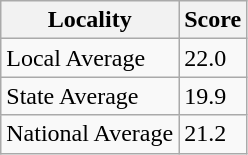<table class="wikitable" border="1">
<tr>
<th>Locality</th>
<th>Score</th>
</tr>
<tr>
<td>Local Average</td>
<td>22.0</td>
</tr>
<tr>
<td>State Average</td>
<td>19.9</td>
</tr>
<tr>
<td>National Average</td>
<td>21.2</td>
</tr>
</table>
